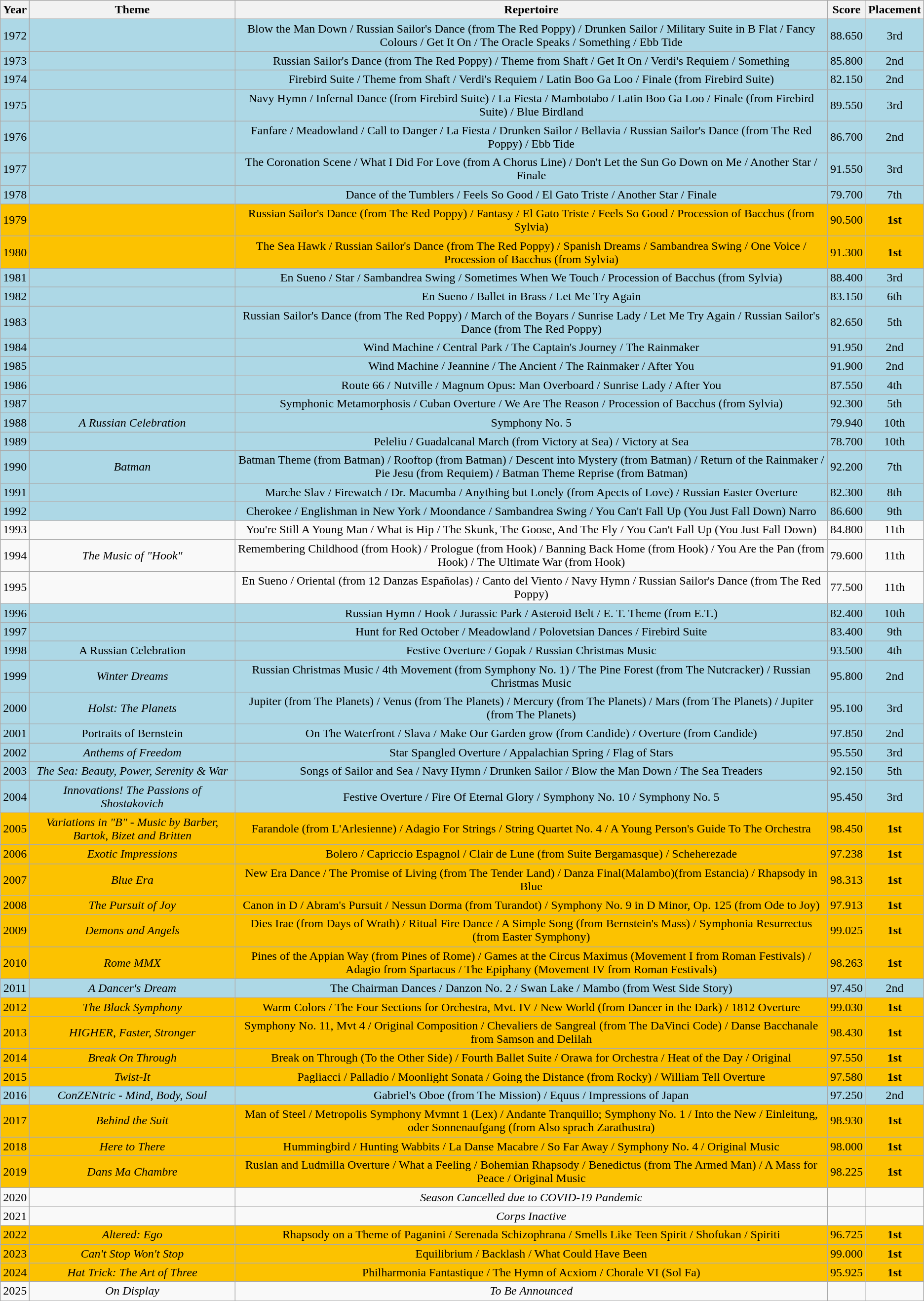<table class="wikitable" style="text-align:center">
<tr>
<th>Year</th>
<th>Theme</th>
<th>Repertoire</th>
<th>Score</th>
<th>Placement</th>
</tr>
<tr bgcolor="#ADD8E6">
<td>1972</td>
<td></td>
<td>Blow the Man Down / Russian Sailor's Dance (from The Red Poppy) / Drunken Sailor / Military Suite in B Flat / Fancy Colours / Get It On / The Oracle Speaks / Something / Ebb Tide</td>
<td>88.650</td>
<td>3rd</td>
</tr>
<tr bgcolor="#ADD8E6">
<td>1973</td>
<td></td>
<td>Russian Sailor's Dance (from The Red Poppy) / Theme from Shaft / Get It On / Verdi's Requiem / Something</td>
<td>85.800</td>
<td>2nd</td>
</tr>
<tr bgcolor="#ADD8E6">
<td>1974</td>
<td></td>
<td>Firebird Suite / Theme from Shaft / Verdi's Requiem / Latin Boo Ga Loo / Finale (from Firebird Suite)</td>
<td>82.150</td>
<td>2nd</td>
</tr>
<tr bgcolor="#ADD8E6">
<td>1975</td>
<td></td>
<td>Navy Hymn / Infernal Dance (from Firebird Suite) / La Fiesta / Mambotabo / Latin Boo Ga Loo / Finale (from Firebird Suite) / Blue Birdland</td>
<td>89.550</td>
<td>3rd</td>
</tr>
<tr bgcolor="#ADD8E6">
<td>1976</td>
<td></td>
<td>Fanfare / Meadowland / Call to Danger / La Fiesta / Drunken Sailor / Bellavia / Russian Sailor's Dance (from The Red Poppy) / Ebb Tide</td>
<td>86.700</td>
<td>2nd</td>
</tr>
<tr bgcolor="#ADD8E6">
<td>1977</td>
<td></td>
<td>The Coronation Scene / What I Did For Love (from A Chorus Line) / Don't Let the Sun Go Down on Me / Another Star / Finale</td>
<td>91.550</td>
<td>3rd</td>
</tr>
<tr bgcolor="#ADD8E6">
<td>1978</td>
<td></td>
<td>Dance of the Tumblers / Feels So Good / El Gato Triste / Another Star / Finale</td>
<td>79.700</td>
<td>7th</td>
</tr>
<tr bgcolor="#FCC200">
<td>1979</td>
<td></td>
<td>Russian Sailor's Dance (from The Red Poppy) / Fantasy / El Gato Triste / Feels So Good / Procession of Bacchus (from Sylvia)</td>
<td>90.500</td>
<td><strong>1st</strong></td>
</tr>
<tr bgcolor="#FCC200">
<td>1980</td>
<td></td>
<td>The Sea Hawk / Russian Sailor's Dance (from The Red Poppy) / Spanish Dreams / Sambandrea Swing / One Voice / Procession of Bacchus (from Sylvia)</td>
<td>91.300</td>
<td><strong>1st</strong></td>
</tr>
<tr bgcolor="#ADD8E6">
<td>1981</td>
<td></td>
<td>En Sueno / Star / Sambandrea Swing / Sometimes When We Touch / Procession of Bacchus (from Sylvia)</td>
<td>88.400</td>
<td>3rd</td>
</tr>
<tr bgcolor="#ADD8E6">
<td>1982</td>
<td></td>
<td>En Sueno / Ballet in Brass / Let Me Try Again</td>
<td>83.150</td>
<td>6th</td>
</tr>
<tr bgcolor="#ADD8E6">
<td>1983</td>
<td></td>
<td>Russian Sailor's Dance (from The Red Poppy) / March of the Boyars / Sunrise Lady / Let Me Try Again / Russian Sailor's Dance (from The Red Poppy)</td>
<td>82.650</td>
<td>5th</td>
</tr>
<tr bgcolor="#ADD8E6">
<td>1984</td>
<td></td>
<td>Wind Machine / Central Park / The Captain's Journey / The Rainmaker</td>
<td>91.950</td>
<td>2nd</td>
</tr>
<tr bgcolor="#ADD8E6">
<td>1985</td>
<td></td>
<td>Wind Machine / Jeannine / The Ancient / The Rainmaker / After You</td>
<td>91.900</td>
<td>2nd</td>
</tr>
<tr bgcolor="#ADD8E6">
<td>1986</td>
<td></td>
<td>Route 66 / Nutville / Magnum Opus: Man Overboard / Sunrise Lady / After You</td>
<td>87.550</td>
<td>4th</td>
</tr>
<tr bgcolor="#ADD8E6">
<td>1987</td>
<td></td>
<td>Symphonic Metamorphosis / Cuban Overture / We Are The Reason / Procession of Bacchus (from Sylvia)</td>
<td>92.300</td>
<td>5th</td>
</tr>
<tr bgcolor="#ADD8E6">
<td>1988</td>
<td><em>A Russian Celebration</em></td>
<td>Symphony No. 5</td>
<td>79.940</td>
<td>10th</td>
</tr>
<tr bgcolor="#ADD8E6">
<td>1989</td>
<td></td>
<td>Peleliu / Guadalcanal March (from Victory at Sea) / Victory at Sea</td>
<td>78.700</td>
<td>10th</td>
</tr>
<tr bgcolor="#ADD8E6">
<td>1990</td>
<td><em>Batman</em></td>
<td>Batman Theme (from Batman) / Rooftop (from Batman) / Descent into Mystery (from Batman) / Return of the Rainmaker / Pie Jesu (from Requiem) / Batman Theme Reprise (from Batman)</td>
<td>92.200</td>
<td>7th</td>
</tr>
<tr bgcolor="#ADD8E6">
<td>1991</td>
<td></td>
<td>Marche Slav / Firewatch / Dr. Macumba / Anything but Lonely (from Apects of Love) / Russian Easter Overture</td>
<td>82.300</td>
<td>8th</td>
</tr>
<tr bgcolor="#ADD8E6">
<td>1992</td>
<td></td>
<td>Cherokee / Englishman in New York / Moondance / Sambandrea Swing / You Can't Fall Up (You Just Fall Down)   Narro</td>
<td>86.600</td>
<td>9th</td>
</tr>
<tr>
<td>1993</td>
<td></td>
<td>You're Still A Young Man / What is Hip / The Skunk, The Goose, And The Fly / You Can't Fall Up (You Just Fall Down)</td>
<td>84.800</td>
<td>11th</td>
</tr>
<tr>
<td>1994</td>
<td><em>The Music of "Hook"</em></td>
<td>Remembering Childhood (from Hook) / Prologue (from Hook) / Banning Back Home (from Hook) / You Are the Pan (from Hook) / The Ultimate War (from Hook)</td>
<td>79.600</td>
<td>11th</td>
</tr>
<tr>
<td>1995</td>
<td></td>
<td>En Sueno / Oriental (from 12 Danzas Españolas) / Canto del Viento / Navy Hymn / Russian Sailor's Dance (from The Red Poppy)</td>
<td>77.500</td>
<td>11th</td>
</tr>
<tr bgcolor="#ADD8E6">
<td>1996</td>
<td></td>
<td>Russian Hymn / Hook / Jurassic Park / Asteroid Belt / E. T. Theme (from E.T.)</td>
<td>82.400</td>
<td>10th</td>
</tr>
<tr bgcolor="#ADD8E6">
<td>1997</td>
<td></td>
<td>Hunt for Red October / Meadowland / Polovetsian Dances / Firebird Suite</td>
<td>83.400</td>
<td>9th</td>
</tr>
<tr bgcolor="#ADD8E6">
<td>1998</td>
<td>A Russian Celebration</td>
<td>Festive Overture / Gopak / Russian Christmas Music</td>
<td>93.500</td>
<td>4th</td>
</tr>
<tr bgcolor="#ADD8E6">
<td>1999</td>
<td><em>Winter Dreams</em></td>
<td>Russian Christmas Music / 4th Movement (from Symphony No. 1) / The Pine Forest (from The Nutcracker) / Russian Christmas Music</td>
<td>95.800</td>
<td>2nd</td>
</tr>
<tr bgcolor="#ADD8E6">
<td>2000</td>
<td><em>Holst: The Planets</em></td>
<td>Jupiter (from The Planets) / Venus (from The Planets) / Mercury (from The Planets) / Mars (from The Planets) / Jupiter (from The Planets)</td>
<td>95.100</td>
<td>3rd</td>
</tr>
<tr bgcolor="#ADD8E6">
<td>2001</td>
<td>Portraits of Bernstein</td>
<td>On The Waterfront / Slava / Make Our Garden grow (from Candide) / Overture (from Candide)</td>
<td>97.850</td>
<td>2nd</td>
</tr>
<tr bgcolor="#ADD8E6">
<td>2002</td>
<td><em>Anthems of Freedom</em></td>
<td>Star Spangled Overture / Appalachian Spring / Flag of Stars</td>
<td>95.550</td>
<td>3rd</td>
</tr>
<tr bgcolor="#ADD8E6">
<td>2003</td>
<td><em>The Sea: Beauty, Power, Serenity & War</em></td>
<td>Songs of Sailor and Sea / Navy Hymn / Drunken Sailor / Blow the Man Down / The Sea Treaders</td>
<td>92.150</td>
<td>5th</td>
</tr>
<tr bgcolor="#ADD8E6">
<td>2004</td>
<td><em>Innovations! The Passions of Shostakovich</em></td>
<td>Festive Overture / Fire Of Eternal Glory / Symphony No. 10 / Symphony No. 5</td>
<td>95.450</td>
<td>3rd</td>
</tr>
<tr bgcolor="#FCC200">
<td>2005</td>
<td><em>Variations in "B" - Music by Barber, Bartok, Bizet and Britten</em></td>
<td>Farandole (from L'Arlesienne) / Adagio For Strings / String Quartet No. 4 / A Young Person's Guide To The Orchestra</td>
<td>98.450</td>
<td><strong>1st</strong></td>
</tr>
<tr bgcolor="#FCC200">
<td>2006</td>
<td><em>Exotic Impressions</em></td>
<td>Bolero / Capriccio Espagnol / Clair de Lune (from Suite Bergamasque) / Scheherezade</td>
<td>97.238</td>
<td><strong>1st</strong></td>
</tr>
<tr bgcolor="#FCC200">
<td>2007</td>
<td><em>Blue Era</em></td>
<td>New Era Dance / The Promise of Living (from The Tender Land) / Danza Final(Malambo)(from Estancia) / Rhapsody in Blue</td>
<td>98.313</td>
<td><strong>1st</strong></td>
</tr>
<tr bgcolor="#FCC200">
<td>2008</td>
<td><em>The Pursuit of Joy</em></td>
<td>Canon in D / Abram's Pursuit / Nessun Dorma (from Turandot) / Symphony No. 9 in D Minor, Op. 125 (from Ode to Joy)</td>
<td>97.913</td>
<td><strong>1st</strong></td>
</tr>
<tr bgcolor="#FCC200">
<td>2009</td>
<td><em>Demons and Angels</em></td>
<td>Dies Irae (from Days of Wrath) / Ritual Fire Dance / A Simple Song (from Bernstein's Mass) / Symphonia Resurrectus (from Easter Symphony)</td>
<td>99.025</td>
<td><strong>1st</strong></td>
</tr>
<tr bgcolor="#FCC200">
<td>2010</td>
<td><em>Rome MMX</em></td>
<td>Pines of the Appian Way (from Pines of Rome) / Games at the Circus Maximus (Movement I from Roman Festivals) / Adagio from Spartacus / The Epiphany (Movement IV from Roman Festivals)</td>
<td>98.263</td>
<td><strong>1st</strong></td>
</tr>
<tr bgcolor="#ADD8E6">
<td>2011</td>
<td><em>A Dancer's Dream</em></td>
<td>The Chairman Dances / Danzon No. 2 / Swan Lake / Mambo (from West Side Story)</td>
<td>97.450</td>
<td>2nd</td>
</tr>
<tr bgcolor="#FCC200">
<td>2012</td>
<td><em>The Black Symphony</em></td>
<td>Warm Colors / The Four Sections for Orchestra, Mvt. IV / New World (from Dancer in the Dark) / 1812 Overture</td>
<td>99.030</td>
<td><strong>1st</strong></td>
</tr>
<tr bgcolor="#FCC200">
<td>2013</td>
<td><em>HIGHER, Faster, Stronger</em></td>
<td>Symphony No. 11, Mvt 4 / Original Composition / Chevaliers de Sangreal (from The DaVinci Code) / Danse Bacchanale from Samson and Delilah</td>
<td>98.430</td>
<td><strong>1st</strong></td>
</tr>
<tr bgcolor="#FCC200">
<td>2014</td>
<td><em>Break On Through</em></td>
<td>Break on Through (To the Other Side) / Fourth Ballet Suite / Orawa for Orchestra / Heat of the Day / Original</td>
<td>97.550</td>
<td><strong>1st</strong></td>
</tr>
<tr bgcolor="#FCC200">
<td>2015</td>
<td><em>Twist-It</em></td>
<td>Pagliacci / Palladio / Moonlight Sonata / Going the Distance (from Rocky) / William Tell Overture</td>
<td>97.580</td>
<td><strong>1st</strong></td>
</tr>
<tr bgcolor="#ADD8E6">
<td>2016</td>
<td><em>ConZENtric - Mind, Body, Soul</em></td>
<td>Gabriel's Oboe (from The Mission) / Equus / Impressions of Japan</td>
<td>97.250</td>
<td>2nd</td>
</tr>
<tr bgcolor="#FCC200">
<td>2017</td>
<td><em>Behind the Suit</em></td>
<td>Man of Steel / Metropolis Symphony Mvmnt 1 (Lex) / Andante Tranquillo; Symphony No. 1 / Into the New / Einleitung, oder Sonnenaufgang (from Also sprach Zarathustra)</td>
<td>98.930</td>
<td><strong>1st</strong></td>
</tr>
<tr bgcolor="#FCC200">
<td>2018</td>
<td><em>Here to There</em></td>
<td>Hummingbird / Hunting Wabbits / La Danse Macabre / So Far Away / Symphony No. 4 / Original Music</td>
<td>98.000</td>
<td><strong>1st</strong></td>
</tr>
<tr bgcolor="#FCC200">
<td>2019</td>
<td><em>Dans Ma Chambre</em></td>
<td>Ruslan and Ludmilla Overture / What a Feeling / Bohemian Rhapsody / Benedictus (from The Armed Man) / A Mass for Peace / Original Music</td>
<td>98.225</td>
<td><strong>1st</strong></td>
</tr>
<tr>
<td>2020</td>
<td></td>
<td><em>Season Cancelled due to COVID-19 Pandemic</em></td>
<td></td>
<td></td>
</tr>
<tr>
<td>2021</td>
<td></td>
<td><em>Corps Inactive</em></td>
<td></td>
<td></td>
</tr>
<tr bgcolor="#FCC200">
<td>2022</td>
<td><em>Altered: Ego</em></td>
<td>Rhapsody on a Theme of Paganini / Serenada Schizophrana / Smells Like Teen Spirit / Shofukan / Spiriti</td>
<td>96.725</td>
<td><strong>1st</strong></td>
</tr>
<tr bgcolor="#FCC200">
<td>2023</td>
<td><em>Can't Stop Won't Stop</em></td>
<td>Equilibrium / Backlash / What Could Have Been</td>
<td>99.000</td>
<td><strong>1st</strong></td>
</tr>
<tr bgcolor="#FCC200">
<td>2024</td>
<td><em>Hat Trick: The Art of Three</em></td>
<td>Philharmonia Fantastique / The Hymn of Acxiom / Chorale VI (Sol Fa)</td>
<td>95.925</td>
<td><strong>1st</strong></td>
</tr>
<tr>
<td>2025</td>
<td><em>On Display</em></td>
<td><em>To Be Announced</em></td>
<td></td>
</tr>
</table>
